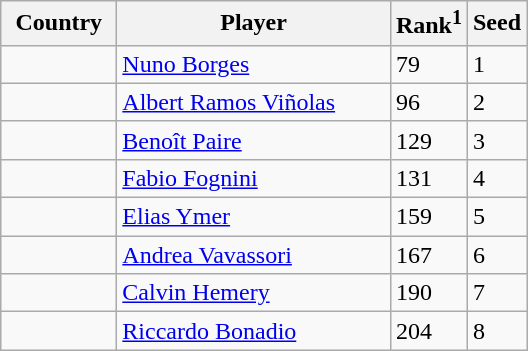<table class="sortable wikitable">
<tr>
<th width="70">Country</th>
<th width="175">Player</th>
<th>Rank<sup>1</sup></th>
<th>Seed</th>
</tr>
<tr>
<td></td>
<td><a href='#'>Nuno Borges</a></td>
<td>79</td>
<td>1</td>
</tr>
<tr>
<td></td>
<td><a href='#'>Albert Ramos Viñolas</a></td>
<td>96</td>
<td>2</td>
</tr>
<tr>
<td></td>
<td><a href='#'>Benoît Paire</a></td>
<td>129</td>
<td>3</td>
</tr>
<tr>
<td></td>
<td><a href='#'>Fabio Fognini</a></td>
<td>131</td>
<td>4</td>
</tr>
<tr>
<td></td>
<td><a href='#'>Elias Ymer</a></td>
<td>159</td>
<td>5</td>
</tr>
<tr>
<td></td>
<td><a href='#'>Andrea Vavassori</a></td>
<td>167</td>
<td>6</td>
</tr>
<tr>
<td></td>
<td><a href='#'>Calvin Hemery</a></td>
<td>190</td>
<td>7</td>
</tr>
<tr>
<td></td>
<td><a href='#'>Riccardo Bonadio</a></td>
<td>204</td>
<td>8</td>
</tr>
</table>
